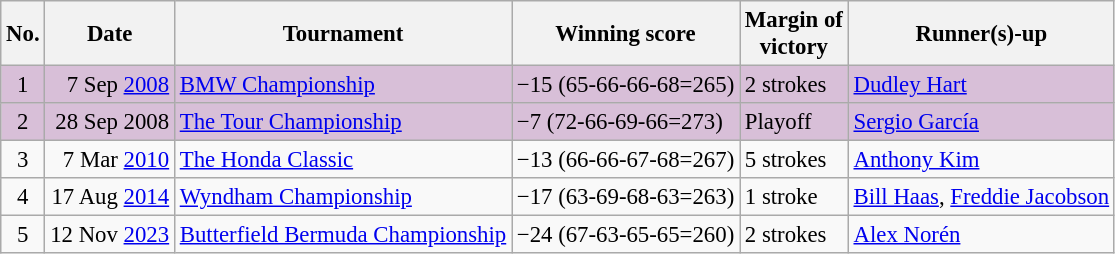<table class="wikitable" style="font-size:95%;">
<tr>
<th>No.</th>
<th>Date</th>
<th>Tournament</th>
<th>Winning score</th>
<th>Margin of<br>victory</th>
<th>Runner(s)-up</th>
</tr>
<tr style="background:#D8BFD8;">
<td align=center>1</td>
<td align=right>7 Sep <a href='#'>2008</a></td>
<td><a href='#'>BMW Championship</a></td>
<td>−15 (65-66-66-68=265)</td>
<td>2 strokes</td>
<td> <a href='#'>Dudley Hart</a></td>
</tr>
<tr style="background:#D8BFD8;">
<td align=center>2</td>
<td align=right>28 Sep 2008</td>
<td><a href='#'>The Tour Championship</a></td>
<td>−7 (72-66-69-66=273)</td>
<td>Playoff</td>
<td> <a href='#'>Sergio García</a></td>
</tr>
<tr>
<td align=center>3</td>
<td align=right>7 Mar <a href='#'>2010</a></td>
<td><a href='#'>The Honda Classic</a></td>
<td>−13 (66-66-67-68=267)</td>
<td>5 strokes</td>
<td> <a href='#'>Anthony Kim</a></td>
</tr>
<tr>
<td align=center>4</td>
<td align=right>17 Aug <a href='#'>2014</a></td>
<td><a href='#'>Wyndham Championship</a></td>
<td>−17 (63-69-68-63=263)</td>
<td>1 stroke</td>
<td> <a href='#'>Bill Haas</a>,  <a href='#'>Freddie Jacobson</a></td>
</tr>
<tr>
<td align=center>5</td>
<td align=right>12 Nov <a href='#'>2023</a></td>
<td><a href='#'>Butterfield Bermuda Championship</a></td>
<td>−24 (67-63-65-65=260)</td>
<td>2 strokes</td>
<td> <a href='#'>Alex Norén</a></td>
</tr>
</table>
